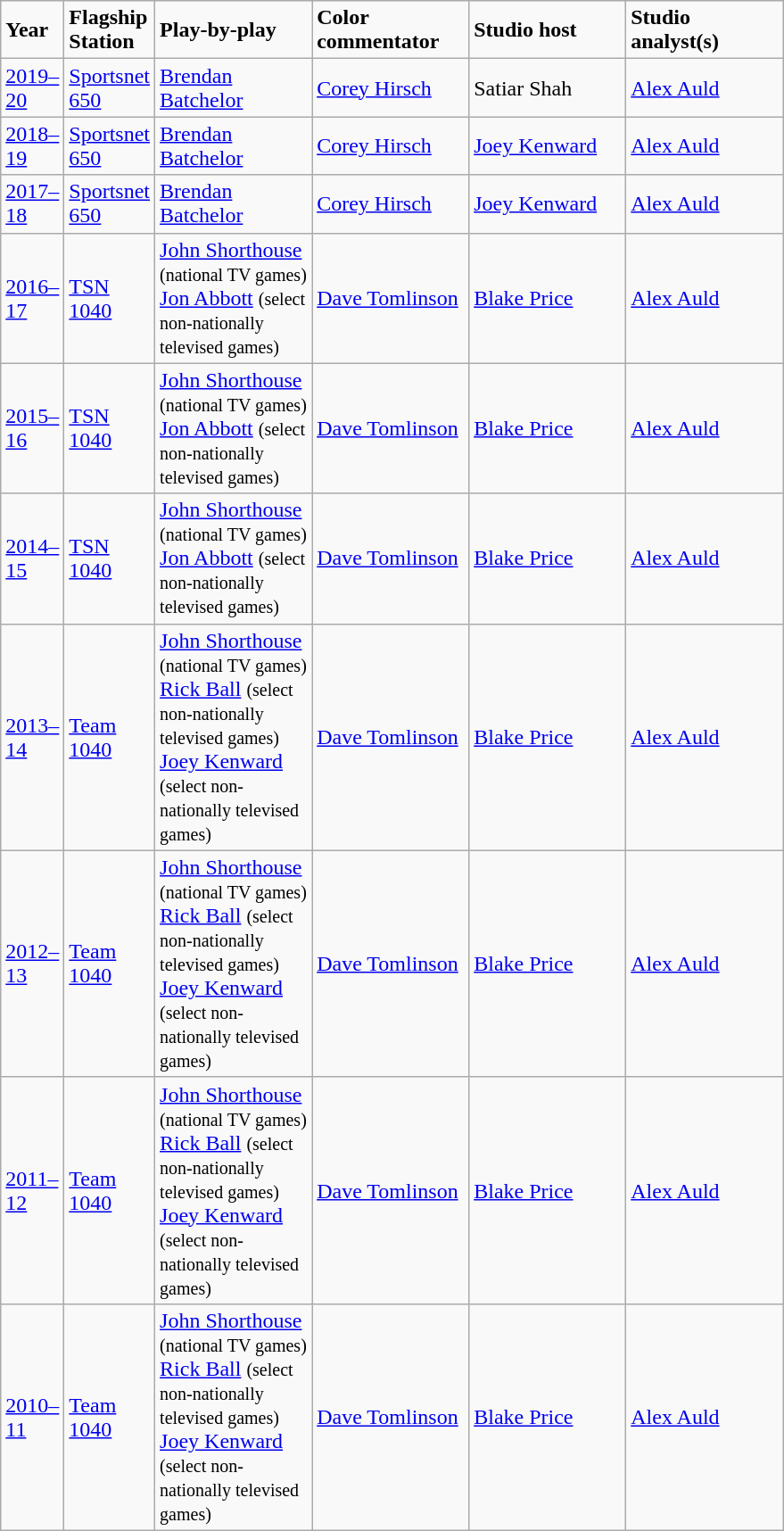<table class="wikitable">
<tr>
<td style="width:40px;"><strong>Year</strong></td>
<td style="width:40px;"><strong>Flagship Station</strong></td>
<td style="width:110px;"><strong>Play-by-play</strong></td>
<td style="width:110px;"><strong>Color commentator</strong></td>
<td style="width:110px;"><strong>Studio host</strong></td>
<td style="width:110px;"><strong>Studio analyst(s)</strong></td>
</tr>
<tr>
<td><a href='#'>2019–20</a></td>
<td><a href='#'>Sportsnet 650</a></td>
<td><a href='#'>Brendan Batchelor</a></td>
<td><a href='#'>Corey Hirsch</a></td>
<td>Satiar Shah</td>
<td><a href='#'>Alex Auld</a></td>
</tr>
<tr>
<td><a href='#'>2018–19</a></td>
<td><a href='#'>Sportsnet 650</a></td>
<td><a href='#'>Brendan Batchelor</a></td>
<td><a href='#'>Corey Hirsch</a></td>
<td><a href='#'>Joey Kenward</a></td>
<td><a href='#'>Alex Auld</a></td>
</tr>
<tr>
<td><a href='#'>2017–18</a></td>
<td><a href='#'>Sportsnet 650</a></td>
<td><a href='#'>Brendan Batchelor</a></td>
<td><a href='#'>Corey Hirsch</a></td>
<td><a href='#'>Joey Kenward</a></td>
<td><a href='#'>Alex Auld</a></td>
</tr>
<tr>
<td><a href='#'>2016–17</a></td>
<td><a href='#'>TSN 1040</a></td>
<td><a href='#'>John Shorthouse</a> <small>(national TV games)</small><br><a href='#'>Jon Abbott</a> <small>(select non-nationally televised games)</small></td>
<td><a href='#'>Dave Tomlinson</a></td>
<td><a href='#'>Blake Price</a></td>
<td><a href='#'>Alex Auld</a></td>
</tr>
<tr>
<td><a href='#'>2015–16</a></td>
<td><a href='#'>TSN 1040</a></td>
<td><a href='#'>John Shorthouse</a> <small>(national TV games)</small><br><a href='#'>Jon Abbott</a> <small>(select non-nationally televised games)</small></td>
<td><a href='#'>Dave Tomlinson</a></td>
<td><a href='#'>Blake Price</a></td>
<td><a href='#'>Alex Auld</a></td>
</tr>
<tr>
<td><a href='#'>2014–15</a></td>
<td><a href='#'>TSN 1040</a></td>
<td><a href='#'>John Shorthouse</a> <small>(national TV games)</small><br><a href='#'>Jon Abbott</a> <small>(select non-nationally televised games)</small></td>
<td><a href='#'>Dave Tomlinson</a></td>
<td><a href='#'>Blake Price</a></td>
<td><a href='#'>Alex Auld</a></td>
</tr>
<tr>
<td><a href='#'>2013–14</a></td>
<td><a href='#'>Team 1040</a></td>
<td><a href='#'>John Shorthouse</a> <small>(national TV games)</small><br><a href='#'>Rick Ball</a> <small>(select non-nationally televised games)</small><br><a href='#'>Joey Kenward</a> <small>(select non-nationally televised games)</small></td>
<td><a href='#'>Dave Tomlinson</a></td>
<td><a href='#'>Blake Price</a></td>
<td><a href='#'>Alex Auld</a></td>
</tr>
<tr>
<td><a href='#'>2012–13</a></td>
<td><a href='#'>Team 1040</a></td>
<td><a href='#'>John Shorthouse</a> <small>(national TV games)</small><br><a href='#'>Rick Ball</a> <small>(select non-nationally televised games)</small><br><a href='#'>Joey Kenward</a> <small>(select non-nationally televised games)</small></td>
<td><a href='#'>Dave Tomlinson</a></td>
<td><a href='#'>Blake Price</a></td>
<td><a href='#'>Alex Auld</a></td>
</tr>
<tr>
<td><a href='#'>2011–12</a></td>
<td><a href='#'>Team 1040</a></td>
<td><a href='#'>John Shorthouse</a> <small>(national TV games)</small><br><a href='#'>Rick Ball</a> <small>(select non-nationally televised games)</small><br><a href='#'>Joey Kenward</a> <small>(select non-nationally televised games)</small></td>
<td><a href='#'>Dave Tomlinson</a></td>
<td><a href='#'>Blake Price</a></td>
<td><a href='#'>Alex Auld</a></td>
</tr>
<tr>
<td><a href='#'>2010–11</a></td>
<td><a href='#'>Team 1040</a></td>
<td><a href='#'>John Shorthouse</a> <small>(national TV games)</small><br><a href='#'>Rick Ball</a> <small>(select non-nationally televised games)</small><br><a href='#'>Joey Kenward</a> <small>(select non-nationally televised games)</small></td>
<td><a href='#'>Dave Tomlinson</a></td>
<td><a href='#'>Blake Price</a></td>
<td><a href='#'>Alex Auld</a></td>
</tr>
</table>
